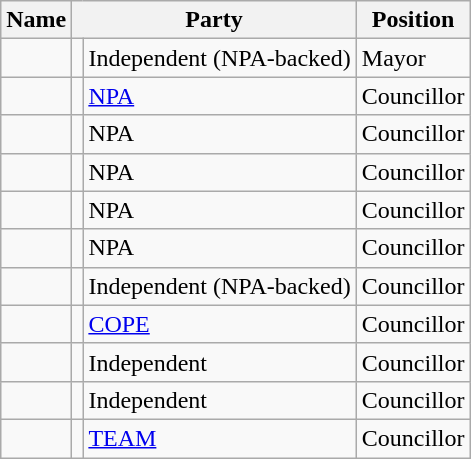<table class="wikitable">
<tr>
<th>Name</th>
<th colspan="2">Party</th>
<th>Position</th>
</tr>
<tr>
<td></td>
<td></td>
<td>Independent (NPA-backed)</td>
<td>Mayor</td>
</tr>
<tr>
<td></td>
<td></td>
<td><a href='#'>NPA</a></td>
<td>Councillor</td>
</tr>
<tr>
<td></td>
<td></td>
<td>NPA</td>
<td>Councillor</td>
</tr>
<tr>
<td></td>
<td></td>
<td>NPA</td>
<td>Councillor</td>
</tr>
<tr>
<td></td>
<td></td>
<td>NPA</td>
<td>Councillor</td>
</tr>
<tr>
<td></td>
<td></td>
<td>NPA</td>
<td>Councillor</td>
</tr>
<tr>
<td></td>
<td></td>
<td>Independent (NPA-backed)</td>
<td>Councillor</td>
</tr>
<tr>
<td></td>
<td></td>
<td><a href='#'>COPE</a></td>
<td>Councillor</td>
</tr>
<tr>
<td></td>
<td></td>
<td>Independent</td>
<td>Councillor</td>
</tr>
<tr>
<td></td>
<td></td>
<td>Independent</td>
<td>Councillor</td>
</tr>
<tr>
<td></td>
<td></td>
<td><a href='#'>TEAM</a></td>
<td>Councillor</td>
</tr>
</table>
